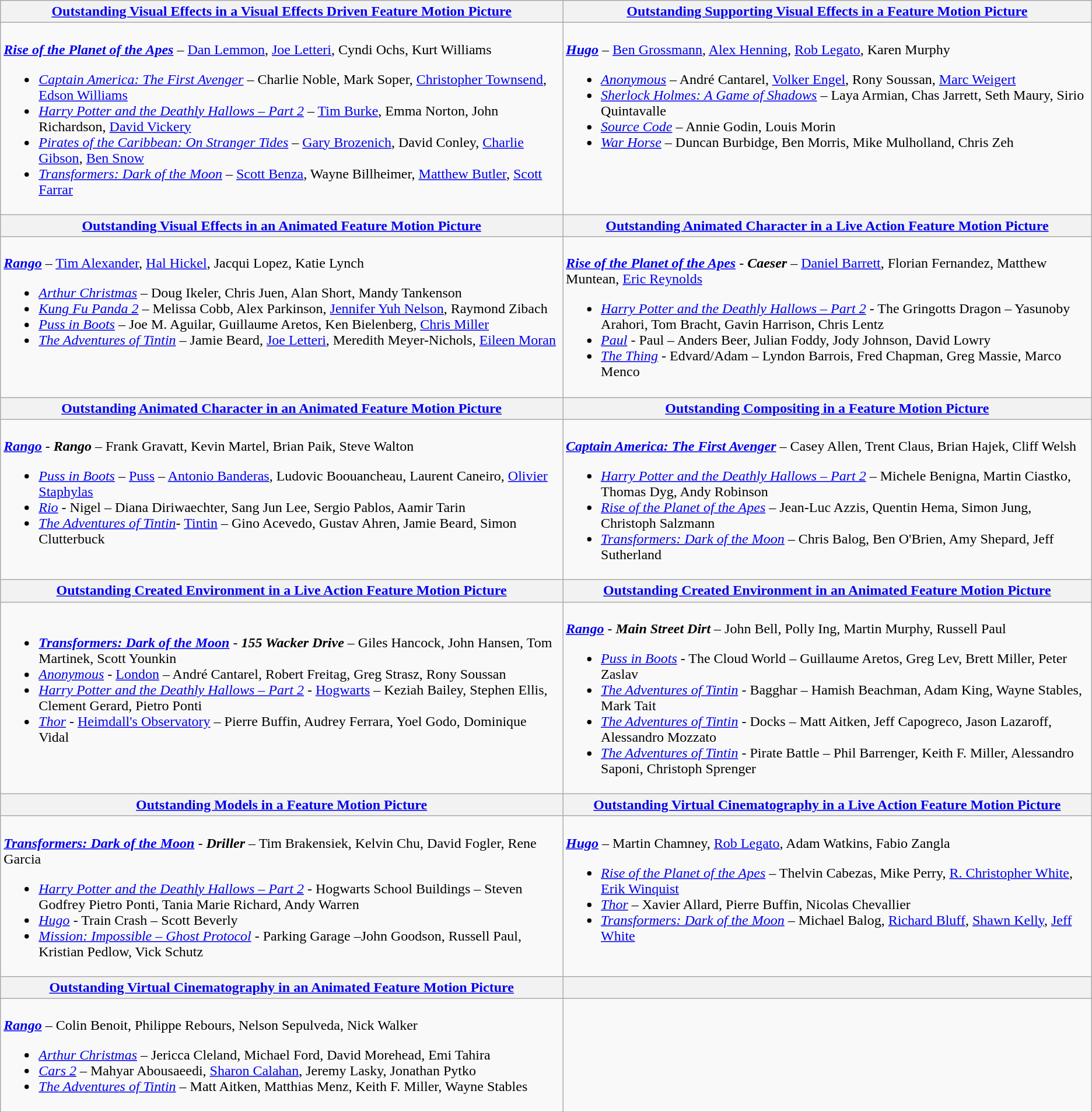<table class=wikitable style="width=100%">
<tr>
<th style="width=50%"><strong><a href='#'>Outstanding Visual Effects in a Visual Effects Driven Feature Motion Picture</a></strong></th>
<th style="width=50%"><strong><a href='#'>Outstanding Supporting Visual Effects in a Feature Motion Picture</a></strong></th>
</tr>
<tr>
<td valign="top"><br><strong><em><a href='#'>Rise of the Planet of the Apes</a></em></strong> – <a href='#'>Dan Lemmon</a>, <a href='#'>Joe Letteri</a>, Cyndi Ochs, Kurt Williams<ul><li><em><a href='#'>Captain America: The First Avenger</a></em> – Charlie Noble, Mark Soper, <a href='#'>Christopher Townsend</a>, <a href='#'>Edson Williams</a></li><li><em><a href='#'>Harry Potter and the Deathly Hallows – Part 2</a></em> – <a href='#'>Tim Burke</a>, Emma Norton, John Richardson, <a href='#'>David Vickery</a></li><li><em><a href='#'>Pirates of the Caribbean: On Stranger Tides</a></em> – <a href='#'>Gary Brozenich</a>, David Conley, <a href='#'>Charlie Gibson</a>, <a href='#'>Ben Snow</a></li><li><em><a href='#'>Transformers: Dark of the Moon</a></em> – <a href='#'>Scott Benza</a>, Wayne Billheimer, <a href='#'>Matthew Butler</a>, <a href='#'>Scott Farrar</a></li></ul></td>
<td valign="top"><br><strong><em><a href='#'>Hugo</a></em></strong> – <a href='#'>Ben Grossmann</a>, <a href='#'>Alex Henning</a>, <a href='#'>Rob Legato</a>, Karen Murphy<ul><li><em><a href='#'>Anonymous</a></em> – André Cantarel, <a href='#'>Volker Engel</a>, Rony Soussan, <a href='#'>Marc Weigert</a></li><li><em><a href='#'>Sherlock Holmes: A Game of Shadows</a></em> – Laya Armian, Chas Jarrett, Seth Maury, Sirio Quintavalle</li><li><em><a href='#'>Source Code</a></em> – Annie Godin, Louis Morin</li><li><em><a href='#'>War Horse</a></em> – Duncan Burbidge, Ben Morris, Mike Mulholland, Chris Zeh</li></ul></td>
</tr>
<tr>
<th style="width=50%"><strong><a href='#'>Outstanding Visual Effects in an Animated Feature Motion Picture</a></strong></th>
<th style="width=50%"><strong><a href='#'>Outstanding Animated Character in a Live Action Feature Motion Picture</a></strong></th>
</tr>
<tr>
<td valign="top"><br><strong><em><a href='#'>Rango</a></em></strong> – <a href='#'>Tim Alexander</a>, <a href='#'>Hal Hickel</a>, Jacqui Lopez, Katie Lynch<ul><li><em><a href='#'>Arthur Christmas</a></em> – Doug Ikeler, Chris Juen, Alan Short, Mandy Tankenson</li><li><em><a href='#'>Kung Fu Panda 2</a></em> – Melissa Cobb, Alex Parkinson, <a href='#'>Jennifer Yuh Nelson</a>, Raymond Zibach</li><li><em><a href='#'>Puss in Boots</a></em> – Joe M. Aguilar, Guillaume Aretos, Ken Bielenberg, <a href='#'>Chris Miller</a></li><li><em><a href='#'>The Adventures of Tintin</a></em> – Jamie Beard, <a href='#'>Joe Letteri</a>, Meredith Meyer-Nichols, <a href='#'>Eileen Moran</a></li></ul></td>
<td valign="top"><br><strong><em><a href='#'>Rise of the Planet of the Apes</a></em></strong> - <strong><em>Caeser</em></strong> – <a href='#'>Daniel Barrett</a>, Florian Fernandez, Matthew Muntean, <a href='#'>Eric Reynolds</a><ul><li><em><a href='#'>Harry Potter and the Deathly Hallows – Part 2</a></em> - The Gringotts Dragon – Yasunoby Arahori, Tom Bracht, Gavin Harrison, Chris Lentz</li><li><em><a href='#'>Paul</a></em> - Paul – Anders Beer, Julian Foddy, Jody Johnson, David Lowry</li><li><em><a href='#'>The Thing</a></em> - Edvard/Adam – Lyndon Barrois, Fred Chapman, Greg Massie, Marco Menco</li></ul></td>
</tr>
<tr>
<th style="width=50%"><strong><a href='#'>Outstanding Animated Character in an Animated Feature Motion Picture</a></strong></th>
<th style="width=50%"><strong><a href='#'>Outstanding Compositing in a Feature Motion Picture</a></strong></th>
</tr>
<tr>
<td valign="top"><br><strong><em><a href='#'>Rango</a></em></strong> - <strong><em>Rango</em></strong> – Frank Gravatt, Kevin Martel, Brian Paik, Steve Walton<ul><li><em><a href='#'>Puss in Boots</a></em> – <a href='#'>Puss</a> – <a href='#'>Antonio Banderas</a>, Ludovic Boouancheau, Laurent Caneiro, <a href='#'>Olivier Staphylas</a></li><li><em><a href='#'>Rio</a></em> - Nigel – Diana Diriwaechter, Sang Jun Lee, Sergio Pablos, Aamir Tarin</li><li><em><a href='#'>The Adventures of Tintin</a></em>- <a href='#'>Tintin</a> – Gino Acevedo, Gustav Ahren, Jamie Beard, Simon Clutterbuck</li></ul></td>
<td valign="top"><br><strong><em><a href='#'>Captain America: The First Avenger</a></em></strong> – Casey Allen, Trent Claus, Brian Hajek, Cliff Welsh<ul><li><em><a href='#'>Harry Potter and the Deathly Hallows – Part 2</a></em> – Michele Benigna, Martin Ciastko, Thomas Dyg, Andy Robinson</li><li><em><a href='#'>Rise of the Planet of the Apes</a></em> – Jean-Luc Azzis, Quentin Hema, Simon Jung, Christoph Salzmann</li><li><em><a href='#'>Transformers: Dark of the Moon</a></em> – Chris Balog, Ben O'Brien, Amy Shepard, Jeff Sutherland</li></ul></td>
</tr>
<tr>
<th style="width=50%"><strong><a href='#'>Outstanding Created Environment in a Live Action Feature Motion Picture</a></strong></th>
<th style="width=50%"><strong><a href='#'>Outstanding Created Environment in an Animated Feature Motion Picture</a></strong></th>
</tr>
<tr>
<td valign="top"><br><ul><li><strong><em><a href='#'>Transformers: Dark of the Moon</a></em></strong> - <strong><em>155 Wacker Drive</em></strong> – Giles Hancock, John Hansen, Tom Martinek, Scott Younkin</li><li><em><a href='#'>Anonymous</a></em> - <a href='#'>London</a> – André Cantarel, Robert Freitag, Greg Strasz, Rony Soussan</li><li><em><a href='#'>Harry Potter and the Deathly Hallows – Part 2</a></em> - <a href='#'>Hogwarts</a> – Keziah Bailey, Stephen Ellis, Clement Gerard, Pietro Ponti</li><li><em><a href='#'>Thor</a></em> - <a href='#'>Heimdall's Observatory</a> – Pierre Buffin, Audrey Ferrara, Yoel Godo, Dominique Vidal</li></ul></td>
<td valign="top"><br><strong><em><a href='#'>Rango</a></em></strong> - <strong><em>Main Street Dirt</em></strong> – John Bell, Polly Ing, Martin Murphy, Russell Paul<ul><li><em><a href='#'>Puss in Boots</a></em> - The Cloud World – Guillaume Aretos, Greg Lev, Brett Miller, Peter Zaslav</li><li><em><a href='#'>The Adventures of Tintin</a></em> - Bagghar – Hamish Beachman, Adam King, Wayne Stables, Mark Tait</li><li><em><a href='#'>The Adventures of Tintin</a></em> - Docks – Matt Aitken, Jeff Capogreco, Jason Lazaroff, Alessandro Mozzato</li><li><em><a href='#'>The Adventures of Tintin</a></em> - Pirate Battle – Phil Barrenger, Keith F. Miller, Alessandro Saponi, Christoph Sprenger</li></ul></td>
</tr>
<tr>
<th style="width=50%"><strong><a href='#'>Outstanding Models in a Feature Motion Picture</a></strong></th>
<th style="width=50%"><strong><a href='#'>Outstanding Virtual Cinematography in a Live Action Feature Motion Picture</a></strong></th>
</tr>
<tr>
<td valign="top"><br><strong><em><a href='#'>Transformers: Dark of the Moon</a></em></strong> - <strong><em>Driller</em></strong> – Tim Brakensiek, Kelvin Chu, David Fogler, Rene Garcia<ul><li><em><a href='#'>Harry Potter and the Deathly Hallows – Part 2</a></em> - Hogwarts School Buildings – Steven Godfrey Pietro Ponti, Tania Marie Richard, Andy Warren</li><li><em><a href='#'>Hugo</a></em> - Train Crash – Scott Beverly</li><li><em><a href='#'>Mission: Impossible – Ghost Protocol</a></em> - Parking Garage –John Goodson, Russell Paul, Kristian Pedlow, Vick Schutz</li></ul></td>
<td valign="top"><br><strong><em><a href='#'>Hugo</a></em></strong> – Martin Chamney, <a href='#'>Rob Legato</a>, Adam Watkins, Fabio Zangla<ul><li><em><a href='#'>Rise of the Planet of the Apes</a></em> – Thelvin Cabezas, Mike Perry, <a href='#'>R. Christopher White</a>, <a href='#'>Erik Winquist</a></li><li><em><a href='#'>Thor</a></em> – Xavier Allard, Pierre Buffin, Nicolas Chevallier</li><li><em><a href='#'>Transformers: Dark of the Moon</a></em> – Michael Balog, <a href='#'>Richard Bluff</a>, <a href='#'>Shawn Kelly</a>, <a href='#'>Jeff White</a></li></ul></td>
</tr>
<tr>
<th style="width=50%"><strong><a href='#'>Outstanding Virtual Cinematography in an Animated Feature Motion Picture</a></strong></th>
<th style="width=50%"></th>
</tr>
<tr>
<td valign="top"><br><strong><em><a href='#'>Rango</a></em></strong> – Colin Benoit, Philippe Rebours, Nelson Sepulveda, Nick Walker<ul><li><em><a href='#'>Arthur Christmas</a></em> – Jericca Cleland, Michael Ford, David Morehead, Emi Tahira</li><li><em><a href='#'>Cars 2</a></em> – Mahyar Abousaeedi, <a href='#'>Sharon Calahan</a>, Jeremy Lasky, Jonathan Pytko</li><li><em><a href='#'>The Adventures of Tintin</a></em> – Matt Aitken, Matthias Menz, Keith F. Miller, Wayne Stables</li></ul></td>
<td valign="top"></td>
</tr>
<tr>
</tr>
</table>
